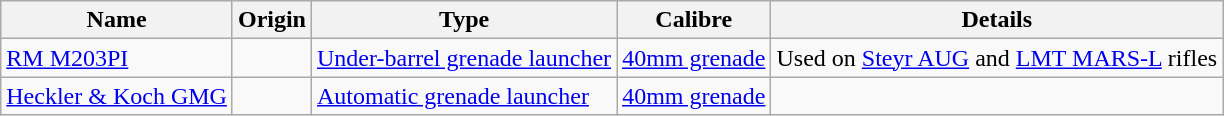<table class="wikitable">
<tr>
<th>Name</th>
<th>Origin</th>
<th>Type</th>
<th>Calibre</th>
<th>Details</th>
</tr>
<tr>
<td><a href='#'>RM M203PI</a></td>
<td></td>
<td><a href='#'>Under-barrel grenade launcher</a></td>
<td><a href='#'>40mm grenade</a></td>
<td>Used on <a href='#'>Steyr AUG</a> and <a href='#'>LMT MARS-L</a> rifles</td>
</tr>
<tr>
<td><a href='#'>Heckler & Koch GMG</a></td>
<td></td>
<td><a href='#'>Automatic grenade launcher</a></td>
<td><a href='#'>40mm grenade</a></td>
<td></td>
</tr>
</table>
